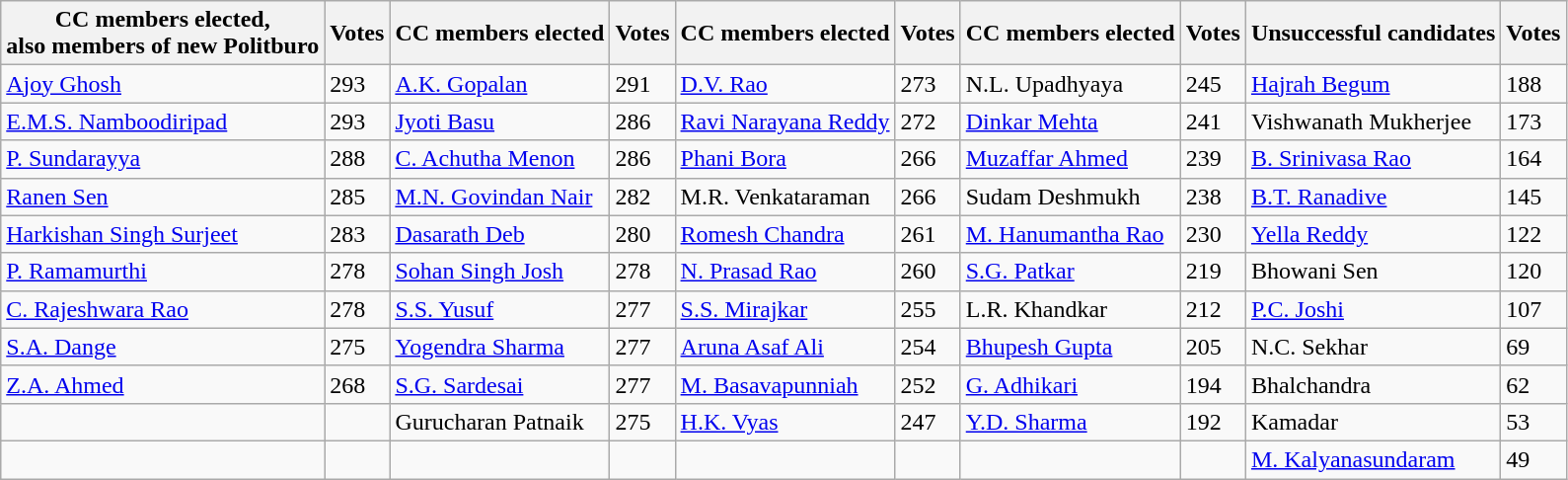<table class="wikitable mw-collapsible mw-collapsed floatright">
<tr>
<th>CC members elected,<br>also members of new Politburo</th>
<th>Votes</th>
<th>CC members elected</th>
<th>Votes</th>
<th>CC members elected</th>
<th>Votes</th>
<th>CC members elected</th>
<th>Votes</th>
<th>Unsuccessful candidates</th>
<th>Votes</th>
</tr>
<tr>
<td><a href='#'>Ajoy Ghosh</a></td>
<td>293</td>
<td><a href='#'>A.K. Gopalan</a></td>
<td>291</td>
<td><a href='#'>D.V. Rao</a></td>
<td>273</td>
<td>N.L. Upadhyaya</td>
<td>245</td>
<td><a href='#'>Hajrah Begum</a> </td>
<td>188</td>
</tr>
<tr>
<td><a href='#'>E.M.S. Namboodiripad</a></td>
<td>293</td>
<td><a href='#'>Jyoti Basu</a></td>
<td>286</td>
<td><a href='#'>Ravi Narayana Reddy</a></td>
<td>272</td>
<td><a href='#'>Dinkar Mehta</a></td>
<td>241</td>
<td>Vishwanath Mukherjee</td>
<td>173</td>
</tr>
<tr>
<td><a href='#'>P. Sundarayya</a></td>
<td>288</td>
<td><a href='#'>C. Achutha Menon</a></td>
<td>286</td>
<td><a href='#'>Phani Bora</a></td>
<td>266</td>
<td><a href='#'>Muzaffar Ahmed</a></td>
<td>239</td>
<td><a href='#'>B. Srinivasa Rao</a></td>
<td>164</td>
</tr>
<tr>
<td><a href='#'>Ranen Sen</a></td>
<td>285</td>
<td><a href='#'>M.N. Govindan Nair</a></td>
<td>282</td>
<td>M.R. Venkataraman</td>
<td>266</td>
<td>Sudam Deshmukh</td>
<td>238</td>
<td><a href='#'>B.T. Ranadive</a></td>
<td>145</td>
</tr>
<tr>
<td><a href='#'>Harkishan Singh Surjeet</a></td>
<td>283</td>
<td><a href='#'>Dasarath Deb</a></td>
<td>280</td>
<td><a href='#'>Romesh Chandra</a></td>
<td>261</td>
<td><a href='#'>M. Hanumantha Rao</a></td>
<td>230</td>
<td><a href='#'>Yella Reddy</a></td>
<td>122</td>
</tr>
<tr>
<td><a href='#'>P. Ramamurthi</a></td>
<td>278</td>
<td><a href='#'>Sohan Singh Josh</a></td>
<td>278</td>
<td><a href='#'>N. Prasad Rao</a></td>
<td>260</td>
<td><a href='#'>S.G. Patkar</a></td>
<td>219</td>
<td>Bhowani Sen</td>
<td>120</td>
</tr>
<tr>
<td><a href='#'>C. Rajeshwara Rao</a></td>
<td>278</td>
<td><a href='#'>S.S. Yusuf</a></td>
<td>277</td>
<td><a href='#'>S.S. Mirajkar</a></td>
<td>255</td>
<td>L.R. Khandkar</td>
<td>212</td>
<td><a href='#'>P.C. Joshi</a></td>
<td>107</td>
</tr>
<tr>
<td><a href='#'>S.A. Dange</a></td>
<td>275</td>
<td><a href='#'>Yogendra Sharma</a></td>
<td>277</td>
<td><a href='#'>Aruna Asaf Ali</a></td>
<td>254</td>
<td><a href='#'>Bhupesh Gupta</a></td>
<td>205</td>
<td>N.C. Sekhar</td>
<td>69</td>
</tr>
<tr>
<td><a href='#'>Z.A. Ahmed</a></td>
<td>268</td>
<td><a href='#'>S.G. Sardesai</a></td>
<td>277</td>
<td><a href='#'>M. Basavapunniah</a></td>
<td>252</td>
<td><a href='#'>G. Adhikari</a></td>
<td>194</td>
<td>Bhalchandra</td>
<td>62</td>
</tr>
<tr>
<td></td>
<td></td>
<td>Gurucharan Patnaik</td>
<td>275</td>
<td><a href='#'>H.K. Vyas</a></td>
<td>247</td>
<td><a href='#'>Y.D. Sharma</a></td>
<td>192</td>
<td>Kamadar</td>
<td>53</td>
</tr>
<tr>
<td></td>
<td></td>
<td></td>
<td></td>
<td></td>
<td></td>
<td></td>
<td></td>
<td><a href='#'>M. Kalyanasundaram</a></td>
<td>49</td>
</tr>
</table>
